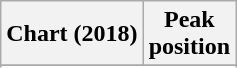<table class="wikitable sortable plainrowheaders" style="text-align:center">
<tr>
<th scope="col">Chart (2018)</th>
<th scope="col">Peak<br>position</th>
</tr>
<tr>
</tr>
<tr>
</tr>
<tr>
</tr>
<tr>
</tr>
<tr>
</tr>
<tr>
</tr>
<tr>
</tr>
</table>
